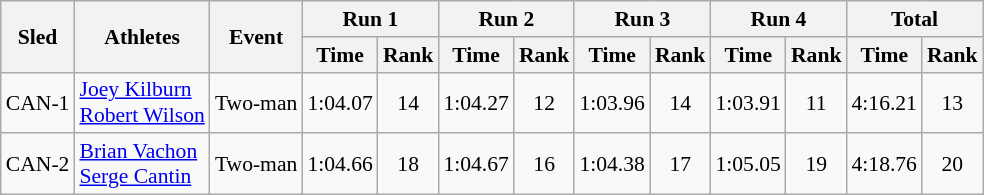<table class="wikitable" border="1" style="font-size:90%">
<tr>
<th rowspan="2">Sled</th>
<th rowspan="2">Athletes</th>
<th rowspan="2">Event</th>
<th colspan="2">Run 1</th>
<th colspan="2">Run 2</th>
<th colspan="2">Run 3</th>
<th colspan="2">Run 4</th>
<th colspan="2">Total</th>
</tr>
<tr>
<th>Time</th>
<th>Rank</th>
<th>Time</th>
<th>Rank</th>
<th>Time</th>
<th>Rank</th>
<th>Time</th>
<th>Rank</th>
<th>Time</th>
<th>Rank</th>
</tr>
<tr>
<td align="center">CAN-1</td>
<td><a href='#'>Joey Kilburn</a><br><a href='#'>Robert Wilson</a></td>
<td>Two-man</td>
<td align="center">1:04.07</td>
<td align="center">14</td>
<td align="center">1:04.27</td>
<td align="center">12</td>
<td align="center">1:03.96</td>
<td align="center">14</td>
<td align="center">1:03.91</td>
<td align="center">11</td>
<td align="center">4:16.21</td>
<td align="center">13</td>
</tr>
<tr>
<td align="center">CAN-2</td>
<td><a href='#'>Brian Vachon</a><br><a href='#'>Serge Cantin</a></td>
<td>Two-man</td>
<td align="center">1:04.66</td>
<td align="center">18</td>
<td align="center">1:04.67</td>
<td align="center">16</td>
<td align="center">1:04.38</td>
<td align="center">17</td>
<td align="center">1:05.05</td>
<td align="center">19</td>
<td align="center">4:18.76</td>
<td align="center">20</td>
</tr>
</table>
